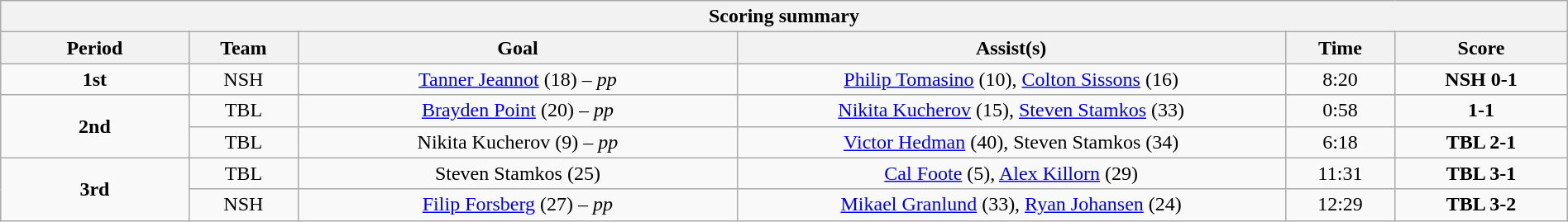<table style="width:100%;" class="wikitable">
<tr>
<th colspan=6>Scoring summary</th>
</tr>
<tr>
<th style="width:12%;">Period</th>
<th style="width:7%;">Team</th>
<th style="width:28%;">Goal</th>
<th style="width:35%;">Assist(s)</th>
<th style="width:7%;">Time</th>
<th style="width:11%;">Score</th>
</tr>
<tr style="text-align:center;">
<td style="text-align:center;"><strong>1st</strong></td>
<td align=center>NSH</td>
<td><a href='#'>Tanner Jeannot</a> (18) – <em>pp</em></td>
<td><a href='#'>Philip Tomasino</a> (10), <a href='#'>Colton Sissons</a> (16)</td>
<td align=center>8:20</td>
<td align=center><strong>NSH 0-1</strong></td>
</tr>
<tr style="text-align:center;">
<td rowspan="2" style="text-align:center;"><strong>2nd</strong></td>
<td align=center>TBL</td>
<td><a href='#'>Brayden Point</a> (20) – <em>pp</em></td>
<td><a href='#'>Nikita Kucherov</a> (15), <a href='#'>Steven Stamkos</a> (33)</td>
<td align=center>0:58</td>
<td align=center><strong>1-1</strong></td>
</tr>
<tr style="text-align:center;">
<td align=center>TBL</td>
<td>Nikita Kucherov (9) – <em>pp</em></td>
<td><a href='#'>Victor Hedman</a> (40), Steven Stamkos (34)</td>
<td>6:18</td>
<td><strong>TBL 2-1</strong></td>
</tr>
<tr style="text-align:center;">
<td rowspan="2" style="text-align:center;"><strong>3rd</strong></td>
<td align=center>TBL</td>
<td>Steven Stamkos (25)</td>
<td><a href='#'>Cal Foote</a> (5), <a href='#'>Alex Killorn</a> (29)</td>
<td align=center>11:31</td>
<td align=center><strong>TBL 3-1</strong></td>
</tr>
<tr style="text-align:center;">
<td>NSH</td>
<td><a href='#'>Filip Forsberg</a> (27) – <em>pp</em></td>
<td><a href='#'>Mikael Granlund</a> (33), <a href='#'>Ryan Johansen</a> (24)</td>
<td>12:29</td>
<td><strong>TBL 3-2</strong></td>
</tr>
</table>
